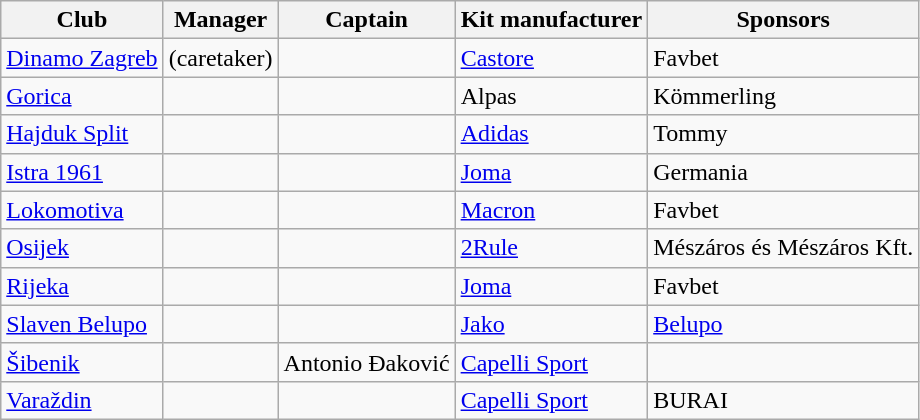<table class="wikitable sortable">
<tr>
<th>Club</th>
<th>Manager</th>
<th>Captain</th>
<th>Kit manufacturer</th>
<th>Sponsors</th>
</tr>
<tr>
<td><a href='#'>Dinamo Zagreb</a></td>
<td>  (caretaker)</td>
<td> </td>
<td><a href='#'>Castore</a></td>
<td>Favbet</td>
</tr>
<tr>
<td><a href='#'>Gorica</a></td>
<td> </td>
<td> </td>
<td>Alpas</td>
<td>Kömmerling</td>
</tr>
<tr>
<td><a href='#'>Hajduk Split</a></td>
<td> </td>
<td> </td>
<td><a href='#'>Adidas</a></td>
<td>Tommy</td>
</tr>
<tr>
<td><a href='#'>Istra 1961</a></td>
<td> </td>
<td> </td>
<td><a href='#'>Joma</a></td>
<td>Germania</td>
</tr>
<tr>
<td><a href='#'>Lokomotiva</a></td>
<td> </td>
<td> </td>
<td><a href='#'>Macron</a></td>
<td>Favbet</td>
</tr>
<tr>
<td><a href='#'>Osijek</a></td>
<td> </td>
<td> </td>
<td><a href='#'>2Rule</a></td>
<td>Mészáros és Mészáros Kft.</td>
</tr>
<tr>
<td><a href='#'>Rijeka</a></td>
<td> </td>
<td> </td>
<td><a href='#'>Joma</a></td>
<td>Favbet</td>
</tr>
<tr>
<td><a href='#'>Slaven Belupo</a></td>
<td> </td>
<td> </td>
<td><a href='#'>Jako</a></td>
<td><a href='#'>Belupo</a></td>
</tr>
<tr>
<td><a href='#'>Šibenik</a></td>
<td> </td>
<td> Antonio Đaković</td>
<td><a href='#'>Capelli Sport</a></td>
<td></td>
</tr>
<tr>
<td><a href='#'>Varaždin</a></td>
<td> </td>
<td> </td>
<td><a href='#'>Capelli Sport</a></td>
<td>BURAI</td>
</tr>
</table>
